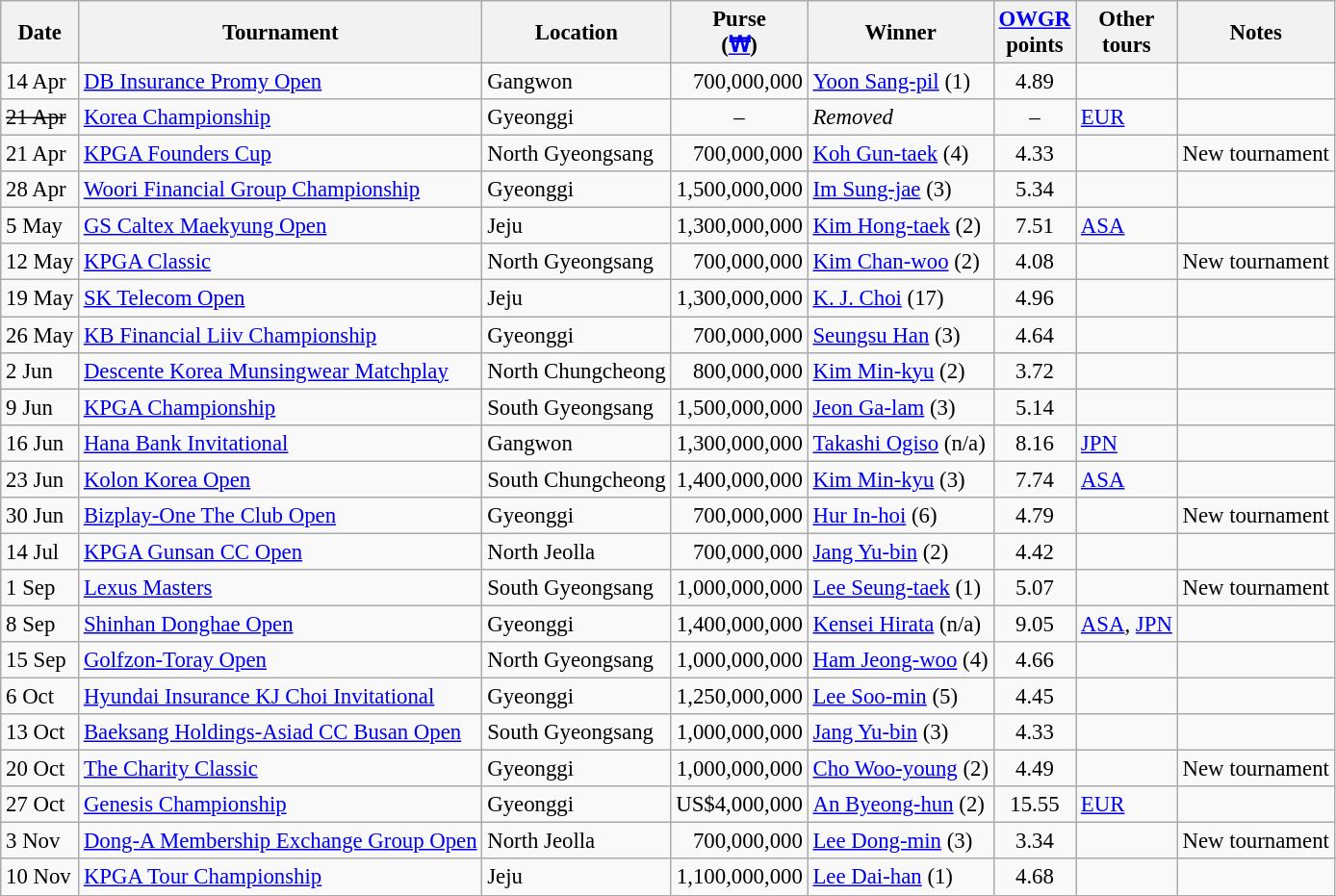<table class="wikitable" style="font-size:95%;">
<tr>
<th>Date</th>
<th>Tournament</th>
<th>Location</th>
<th>Purse<br>(<a href='#'>₩</a>)</th>
<th>Winner</th>
<th><a href='#'>OWGR</a><br>points</th>
<th>Other<br>tours</th>
<th>Notes</th>
</tr>
<tr>
<td>14 Apr</td>
<td><a href='#'>DB Insurance Promy Open</a></td>
<td>Gangwon</td>
<td align=right>700,000,000</td>
<td> <a href='#'>Yoon Sang-pil</a> (1)</td>
<td align=center>4.89</td>
<td></td>
<td></td>
</tr>
<tr>
<td><s>21 Apr</s></td>
<td><a href='#'>Korea Championship</a></td>
<td>Gyeonggi</td>
<td align=center>–</td>
<td><em>Removed</em></td>
<td align=center>–</td>
<td><a href='#'>EUR</a></td>
<td></td>
</tr>
<tr>
<td>21 Apr</td>
<td><a href='#'>KPGA Founders Cup</a></td>
<td>North Gyeongsang</td>
<td align=right>700,000,000</td>
<td> <a href='#'>Koh Gun-taek</a> (4)</td>
<td align=center>4.33</td>
<td></td>
<td>New tournament</td>
</tr>
<tr>
<td>28 Apr</td>
<td><a href='#'>Woori Financial Group Championship</a></td>
<td>Gyeonggi</td>
<td align=right>1,500,000,000</td>
<td> <a href='#'>Im Sung-jae</a> (3)</td>
<td align=center>5.34</td>
<td></td>
<td></td>
</tr>
<tr>
<td>5 May</td>
<td><a href='#'>GS Caltex Maekyung Open</a></td>
<td>Jeju</td>
<td align=right>1,300,000,000</td>
<td> <a href='#'>Kim Hong-taek</a> (2)</td>
<td align=center>7.51</td>
<td><a href='#'>ASA</a></td>
<td></td>
</tr>
<tr>
<td>12 May</td>
<td><a href='#'>KPGA Classic</a></td>
<td>North Gyeongsang</td>
<td align=right>700,000,000</td>
<td> <a href='#'>Kim Chan-woo</a> (2)</td>
<td align=center>4.08</td>
<td></td>
<td>New tournament</td>
</tr>
<tr>
<td>19 May</td>
<td><a href='#'>SK Telecom Open</a></td>
<td>Jeju</td>
<td align=right>1,300,000,000</td>
<td> <a href='#'>K. J. Choi</a> (17)</td>
<td align=center>4.96</td>
<td></td>
<td></td>
</tr>
<tr>
<td>26 May</td>
<td><a href='#'>KB Financial Liiv Championship</a></td>
<td>Gyeonggi</td>
<td align=right>700,000,000</td>
<td> <a href='#'>Seungsu Han</a> (3)</td>
<td align=center>4.64</td>
<td></td>
<td></td>
</tr>
<tr>
<td>2 Jun</td>
<td><a href='#'>Descente Korea Munsingwear Matchplay</a></td>
<td>North Chungcheong</td>
<td align=right>800,000,000</td>
<td> <a href='#'>Kim Min-kyu</a> (2)</td>
<td align=center>3.72</td>
<td></td>
<td></td>
</tr>
<tr>
<td>9 Jun</td>
<td><a href='#'>KPGA Championship</a></td>
<td>South Gyeongsang</td>
<td align=right>1,500,000,000</td>
<td> <a href='#'>Jeon Ga-lam</a> (3)</td>
<td align=center>5.14</td>
<td></td>
<td></td>
</tr>
<tr>
<td>16 Jun</td>
<td><a href='#'>Hana Bank Invitational</a></td>
<td>Gangwon</td>
<td align=right>1,300,000,000</td>
<td> <a href='#'>Takashi Ogiso</a> (n/a)</td>
<td align=center>8.16</td>
<td><a href='#'>JPN</a></td>
<td></td>
</tr>
<tr>
<td>23 Jun</td>
<td><a href='#'>Kolon Korea Open</a></td>
<td>South Chungcheong</td>
<td align=right>1,400,000,000</td>
<td> <a href='#'>Kim Min-kyu</a> (3)</td>
<td align=center>7.74</td>
<td><a href='#'>ASA</a></td>
<td></td>
</tr>
<tr>
<td>30 Jun</td>
<td><a href='#'>Bizplay-One The Club Open</a></td>
<td>Gyeonggi</td>
<td align=right>700,000,000</td>
<td> <a href='#'>Hur In-hoi</a> (6)</td>
<td align=center>4.79</td>
<td></td>
<td>New tournament</td>
</tr>
<tr>
<td>14 Jul</td>
<td><a href='#'>KPGA Gunsan CC Open</a></td>
<td>North Jeolla</td>
<td align=right>700,000,000</td>
<td> <a href='#'>Jang Yu-bin</a> (2)</td>
<td align=center>4.42</td>
<td></td>
<td></td>
</tr>
<tr>
<td>1 Sep</td>
<td><a href='#'>Lexus Masters</a></td>
<td>South Gyeongsang</td>
<td align=right>1,000,000,000</td>
<td> <a href='#'>Lee Seung-taek</a> (1)</td>
<td align=center>5.07</td>
<td></td>
<td>New tournament</td>
</tr>
<tr>
<td>8 Sep</td>
<td><a href='#'>Shinhan Donghae Open</a></td>
<td>Gyeonggi</td>
<td align=right>1,400,000,000</td>
<td> <a href='#'>Kensei Hirata</a> (n/a)</td>
<td align=center>9.05</td>
<td><a href='#'>ASA</a>, <a href='#'>JPN</a></td>
<td></td>
</tr>
<tr>
<td>15 Sep</td>
<td><a href='#'>Golfzon-Toray Open</a></td>
<td>North Gyeongsang</td>
<td align=right>1,000,000,000</td>
<td> <a href='#'>Ham Jeong-woo</a> (4)</td>
<td align=center>4.66</td>
<td></td>
<td></td>
</tr>
<tr>
<td>6 Oct</td>
<td><a href='#'>Hyundai Insurance KJ Choi Invitational</a></td>
<td>Gyeonggi</td>
<td align=right>1,250,000,000</td>
<td> <a href='#'>Lee Soo-min</a> (5)</td>
<td align=center>4.45</td>
<td></td>
<td></td>
</tr>
<tr>
<td>13 Oct</td>
<td><a href='#'>Baeksang Holdings-Asiad CC Busan Open</a></td>
<td>South Gyeongsang</td>
<td align=right>1,000,000,000</td>
<td> <a href='#'>Jang Yu-bin</a> (3)</td>
<td align=center>4.33</td>
<td></td>
<td></td>
</tr>
<tr>
<td>20 Oct</td>
<td><a href='#'>The Charity Classic</a></td>
<td>Gyeonggi</td>
<td align=right>1,000,000,000</td>
<td> <a href='#'>Cho Woo-young</a> (2)</td>
<td align=center>4.49</td>
<td></td>
<td>New tournament</td>
</tr>
<tr>
<td>27 Oct</td>
<td><a href='#'>Genesis Championship</a></td>
<td>Gyeonggi</td>
<td align=right>US$4,000,000</td>
<td> <a href='#'>An Byeong-hun</a> (2)</td>
<td align=center>15.55</td>
<td><a href='#'>EUR</a></td>
<td></td>
</tr>
<tr>
<td>3 Nov</td>
<td><a href='#'>Dong-A Membership Exchange Group Open</a></td>
<td>North Jeolla</td>
<td align=right>700,000,000</td>
<td> <a href='#'>Lee Dong-min</a> (3)</td>
<td align=center>3.34</td>
<td></td>
<td>New tournament</td>
</tr>
<tr>
<td>10 Nov</td>
<td><a href='#'>KPGA Tour Championship</a></td>
<td>Jeju</td>
<td align=right>1,100,000,000</td>
<td> <a href='#'>Lee Dai-han</a> (1)</td>
<td align=center>4.68</td>
<td></td>
<td></td>
</tr>
</table>
